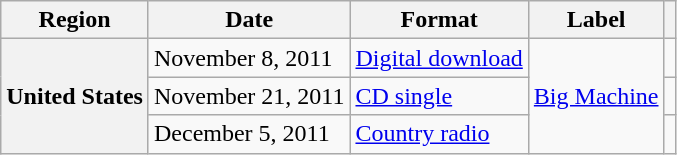<table class="wikitable plainrowheaders">
<tr>
<th scope="col">Region</th>
<th scope="col">Date</th>
<th scope="col">Format</th>
<th scope="col">Label</th>
<th scope="col"></th>
</tr>
<tr>
<th scope="row" rowspan="3">United States</th>
<td>November 8, 2011</td>
<td><a href='#'>Digital download</a></td>
<td rowspan="3"><a href='#'>Big Machine</a></td>
<td style="text-align:center;"></td>
</tr>
<tr>
<td>November 21, 2011</td>
<td><a href='#'>CD single</a></td>
<td style="text-align:center;"></td>
</tr>
<tr>
<td>December 5, 2011</td>
<td><a href='#'>Country radio</a></td>
<td style="text-align:center;"></td>
</tr>
</table>
